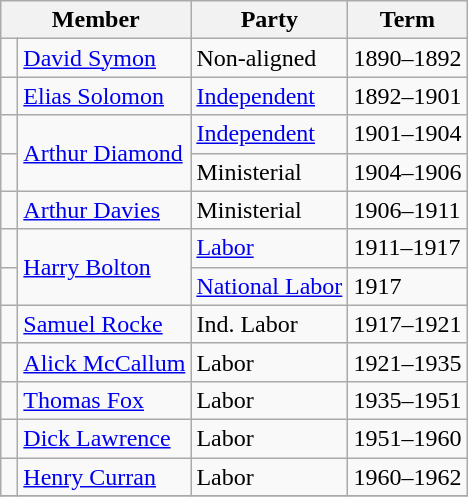<table class="wikitable">
<tr>
<th colspan="2">Member</th>
<th>Party</th>
<th>Term</th>
</tr>
<tr>
<td> </td>
<td><a href='#'>David Symon</a></td>
<td>Non-aligned</td>
<td>1890–1892</td>
</tr>
<tr>
<td> </td>
<td><a href='#'>Elias Solomon</a></td>
<td><a href='#'>Independent</a></td>
<td>1892–1901</td>
</tr>
<tr>
<td> </td>
<td rowspan="2"><a href='#'>Arthur Diamond</a></td>
<td><a href='#'>Independent</a></td>
<td>1901–1904</td>
</tr>
<tr>
<td> </td>
<td>Ministerial</td>
<td>1904–1906</td>
</tr>
<tr>
<td> </td>
<td><a href='#'>Arthur Davies</a></td>
<td>Ministerial</td>
<td>1906–1911</td>
</tr>
<tr>
<td> </td>
<td rowspan="2"><a href='#'>Harry Bolton</a></td>
<td><a href='#'>Labor</a></td>
<td>1911–1917</td>
</tr>
<tr>
<td> </td>
<td><a href='#'>National Labor</a></td>
<td>1917</td>
</tr>
<tr>
<td> </td>
<td><a href='#'>Samuel Rocke</a></td>
<td>Ind. Labor</td>
<td>1917–1921</td>
</tr>
<tr>
<td> </td>
<td><a href='#'>Alick McCallum</a></td>
<td>Labor</td>
<td>1921–1935</td>
</tr>
<tr>
<td> </td>
<td><a href='#'>Thomas Fox</a></td>
<td>Labor</td>
<td>1935–1951</td>
</tr>
<tr>
<td> </td>
<td><a href='#'>Dick Lawrence</a></td>
<td>Labor</td>
<td>1951–1960</td>
</tr>
<tr>
<td> </td>
<td><a href='#'>Henry Curran</a></td>
<td>Labor</td>
<td>1960–1962</td>
</tr>
<tr>
</tr>
</table>
